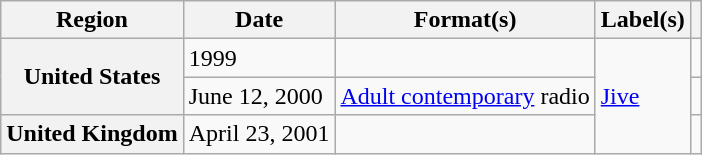<table class="wikitable plainrowheaders">
<tr>
<th scope="col">Region</th>
<th scope="col">Date</th>
<th scope="col">Format(s)</th>
<th scope="col">Label(s)</th>
<th scope="col"></th>
</tr>
<tr>
<th scope="row" rowspan="2">United States</th>
<td>1999</td>
<td></td>
<td rowspan="3"><a href='#'>Jive</a></td>
<td></td>
</tr>
<tr>
<td>June 12, 2000</td>
<td><a href='#'>Adult contemporary</a> radio</td>
<td></td>
</tr>
<tr>
<th scope="row">United Kingdom</th>
<td>April 23, 2001</td>
<td></td>
<td></td>
</tr>
</table>
